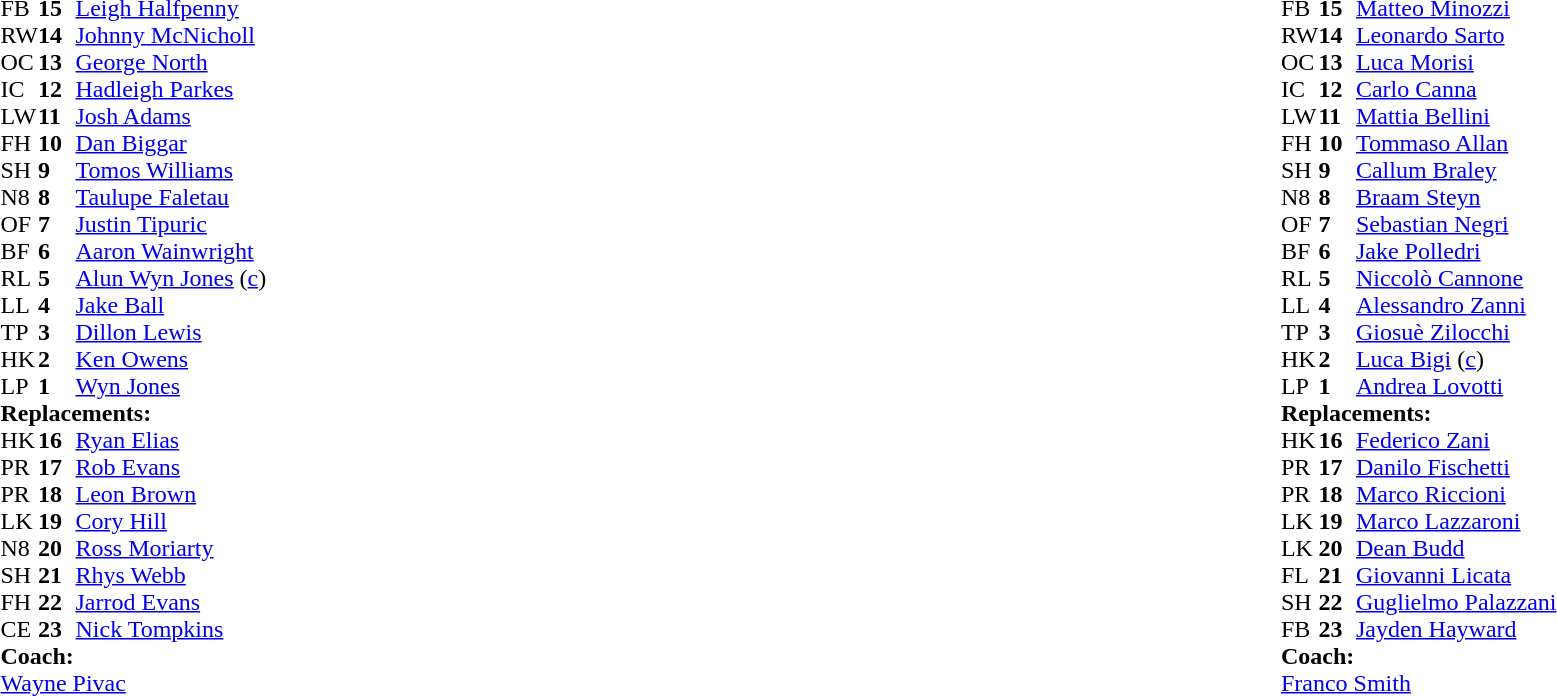<table style="width:100%">
<tr>
<td style="vertical-align:top; width:50%"><br><table cellspacing="0" cellpadding="0">
<tr>
<th width="25"></th>
<th width="25"></th>
</tr>
<tr>
<td>FB</td>
<td><strong>15</strong></td>
<td><a href='#'>Leigh Halfpenny</a></td>
</tr>
<tr>
<td>RW</td>
<td><strong>14</strong></td>
<td><a href='#'>Johnny McNicholl</a></td>
<td></td>
<td colspan="2"></td>
</tr>
<tr>
<td>OC</td>
<td><strong>13</strong></td>
<td><a href='#'>George North</a></td>
</tr>
<tr>
<td>IC</td>
<td><strong>12</strong></td>
<td><a href='#'>Hadleigh Parkes</a></td>
<td></td>
<td></td>
<td></td>
<td></td>
</tr>
<tr>
<td>LW</td>
<td><strong>11</strong></td>
<td><a href='#'>Josh Adams</a></td>
</tr>
<tr>
<td>FH</td>
<td><strong>10</strong></td>
<td><a href='#'>Dan Biggar</a></td>
<td></td>
<td></td>
</tr>
<tr>
<td>SH</td>
<td><strong>9</strong></td>
<td><a href='#'>Tomos Williams</a></td>
<td></td>
<td></td>
</tr>
<tr>
<td>N8</td>
<td><strong>8</strong></td>
<td><a href='#'>Taulupe Faletau</a></td>
<td></td>
<td></td>
</tr>
<tr>
<td>OF</td>
<td><strong>7</strong></td>
<td><a href='#'>Justin Tipuric</a></td>
</tr>
<tr>
<td>BF</td>
<td><strong>6</strong></td>
<td><a href='#'>Aaron Wainwright</a></td>
</tr>
<tr>
<td>RL</td>
<td><strong>5</strong></td>
<td><a href='#'>Alun Wyn Jones</a> (<a href='#'>c</a>)</td>
</tr>
<tr>
<td>LL</td>
<td><strong>4</strong></td>
<td><a href='#'>Jake Ball</a></td>
<td></td>
<td></td>
</tr>
<tr>
<td>TP</td>
<td><strong>3</strong></td>
<td><a href='#'>Dillon Lewis</a></td>
<td></td>
<td></td>
</tr>
<tr>
<td>HK</td>
<td><strong>2</strong></td>
<td><a href='#'>Ken Owens</a></td>
<td></td>
<td></td>
</tr>
<tr>
<td>LP</td>
<td><strong>1</strong></td>
<td><a href='#'>Wyn Jones</a></td>
<td></td>
<td></td>
</tr>
<tr>
<td colspan="4"><strong>Replacements:</strong></td>
</tr>
<tr>
<td>HK</td>
<td><strong>16</strong></td>
<td><a href='#'>Ryan Elias</a></td>
<td></td>
<td></td>
</tr>
<tr>
<td>PR</td>
<td><strong>17</strong></td>
<td><a href='#'>Rob Evans</a></td>
<td></td>
<td></td>
</tr>
<tr>
<td>PR</td>
<td><strong>18</strong></td>
<td><a href='#'>Leon Brown</a></td>
<td></td>
<td></td>
</tr>
<tr>
<td>LK</td>
<td><strong>19</strong></td>
<td><a href='#'>Cory Hill</a></td>
<td></td>
<td></td>
</tr>
<tr>
<td>N8</td>
<td><strong>20</strong></td>
<td><a href='#'>Ross Moriarty</a></td>
<td></td>
<td></td>
</tr>
<tr>
<td>SH</td>
<td><strong>21</strong></td>
<td><a href='#'>Rhys Webb</a></td>
<td></td>
<td></td>
</tr>
<tr>
<td>FH</td>
<td><strong>22</strong></td>
<td><a href='#'>Jarrod Evans</a></td>
<td></td>
<td></td>
</tr>
<tr>
<td>CE</td>
<td><strong>23</strong></td>
<td><a href='#'>Nick Tompkins</a></td>
<td></td>
<td></td>
<td></td>
<td></td>
</tr>
<tr>
<td colspan="4"><strong>Coach:</strong></td>
</tr>
<tr>
<td colspan="4"><a href='#'>Wayne Pivac</a></td>
</tr>
</table>
</td>
<td style="vertical-align:top"></td>
<td style="vertical-align:top; width:50%"><br><table cellspacing="0" cellpadding="0" style="margin:auto">
<tr>
<th width="25"></th>
<th width="25"></th>
</tr>
<tr>
<td>FB</td>
<td><strong>15</strong></td>
<td><a href='#'>Matteo Minozzi</a></td>
</tr>
<tr>
<td>RW</td>
<td><strong>14</strong></td>
<td><a href='#'>Leonardo Sarto</a></td>
<td></td>
<td></td>
</tr>
<tr>
<td>OC</td>
<td><strong>13</strong></td>
<td><a href='#'>Luca Morisi</a></td>
</tr>
<tr>
<td>IC</td>
<td><strong>12</strong></td>
<td><a href='#'>Carlo Canna</a></td>
</tr>
<tr>
<td>LW</td>
<td><strong>11</strong></td>
<td><a href='#'>Mattia Bellini</a></td>
</tr>
<tr>
<td>FH</td>
<td><strong>10</strong></td>
<td><a href='#'>Tommaso Allan</a></td>
</tr>
<tr>
<td>SH</td>
<td><strong>9</strong></td>
<td><a href='#'>Callum Braley</a></td>
<td></td>
<td></td>
</tr>
<tr>
<td>N8</td>
<td><strong>8</strong></td>
<td><a href='#'>Braam Steyn</a></td>
</tr>
<tr>
<td>OF</td>
<td><strong>7</strong></td>
<td><a href='#'>Sebastian Negri</a></td>
<td></td>
<td></td>
</tr>
<tr>
<td>BF</td>
<td><strong>6</strong></td>
<td><a href='#'>Jake Polledri</a></td>
</tr>
<tr>
<td>RL</td>
<td><strong>5</strong></td>
<td><a href='#'>Niccolò Cannone</a></td>
<td></td>
<td></td>
</tr>
<tr>
<td>LL</td>
<td><strong>4</strong></td>
<td><a href='#'>Alessandro Zanni</a></td>
<td></td>
<td></td>
</tr>
<tr>
<td>TP</td>
<td><strong>3</strong></td>
<td><a href='#'>Giosuè Zilocchi</a></td>
<td></td>
<td></td>
</tr>
<tr>
<td>HK</td>
<td><strong>2</strong></td>
<td><a href='#'>Luca Bigi</a> (<a href='#'>c</a>)</td>
<td></td>
<td></td>
</tr>
<tr>
<td>LP</td>
<td><strong>1</strong></td>
<td><a href='#'>Andrea Lovotti</a></td>
<td></td>
<td></td>
</tr>
<tr>
<td colspan="4"><strong>Replacements:</strong></td>
</tr>
<tr>
<td>HK</td>
<td><strong>16</strong></td>
<td><a href='#'>Federico Zani</a></td>
<td></td>
<td></td>
</tr>
<tr>
<td>PR</td>
<td><strong>17</strong></td>
<td><a href='#'>Danilo Fischetti</a></td>
<td></td>
<td></td>
</tr>
<tr>
<td>PR</td>
<td><strong>18</strong></td>
<td><a href='#'>Marco Riccioni</a></td>
<td></td>
<td></td>
</tr>
<tr>
<td>LK</td>
<td><strong>19</strong></td>
<td><a href='#'>Marco Lazzaroni</a></td>
<td></td>
<td></td>
</tr>
<tr>
<td>LK</td>
<td><strong>20</strong></td>
<td><a href='#'>Dean Budd</a></td>
<td></td>
<td></td>
</tr>
<tr>
<td>FL</td>
<td><strong>21</strong></td>
<td><a href='#'>Giovanni Licata</a></td>
<td></td>
<td></td>
</tr>
<tr>
<td>SH</td>
<td><strong>22</strong></td>
<td><a href='#'>Guglielmo Palazzani</a></td>
<td></td>
<td></td>
</tr>
<tr>
<td>FB</td>
<td><strong>23</strong></td>
<td><a href='#'>Jayden Hayward</a></td>
<td></td>
<td></td>
</tr>
<tr>
<td colspan="4"><strong>Coach:</strong></td>
</tr>
<tr>
<td colspan="4"><a href='#'>Franco Smith</a></td>
</tr>
</table>
</td>
</tr>
</table>
